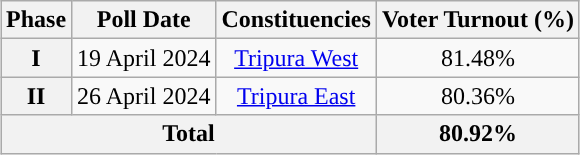<table class="wikitable" style="text-align:center;margin:auto;">
<tr>
<th>Phase</th>
<th>Poll Date</th>
<th>Constituencies</th>
<th>Voter Turnout (%)</th>
</tr>
<tr>
<th>I</th>
<td>19 April 2024</td>
<td><a href='#'>Tripura West</a></td>
<td>81.48%</td>
</tr>
<tr>
<th>II</th>
<td>26 April 2024</td>
<td><a href='#'>Tripura East</a></td>
<td>80.36%</td>
</tr>
<tr>
<th colspan="3">Total</th>
<th>80.92%</th>
</tr>
</table>
